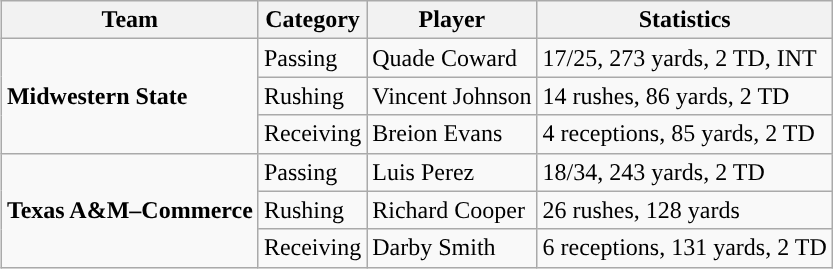<table class="wikitable" style="float: right;">
<tr>
<th>Team</th>
<th>Category</th>
<th>Player</th>
<th>Statistics</th>
</tr>
<tr>
<td rowspan=3><strong>Midwestern State</strong></td>
<td>Passing</td>
<td>Quade Coward</td>
<td>17/25, 273 yards, 2 TD, INT</td>
</tr>
<tr>
<td>Rushing</td>
<td>Vincent Johnson</td>
<td>14 rushes, 86 yards, 2 TD</td>
</tr>
<tr>
<td>Receiving</td>
<td>Breion Evans</td>
<td>4 receptions, 85 yards, 2 TD</td>
</tr>
<tr>
<td rowspan=3><strong>Texas A&M–Commerce</strong></td>
<td>Passing</td>
<td>Luis Perez</td>
<td>18/34, 243 yards, 2 TD</td>
</tr>
<tr>
<td>Rushing</td>
<td>Richard Cooper</td>
<td>26 rushes, 128 yards</td>
</tr>
<tr>
<td>Receiving</td>
<td>Darby Smith</td>
<td>6 receptions, 131 yards, 2 TD</td>
</tr>
</table>
